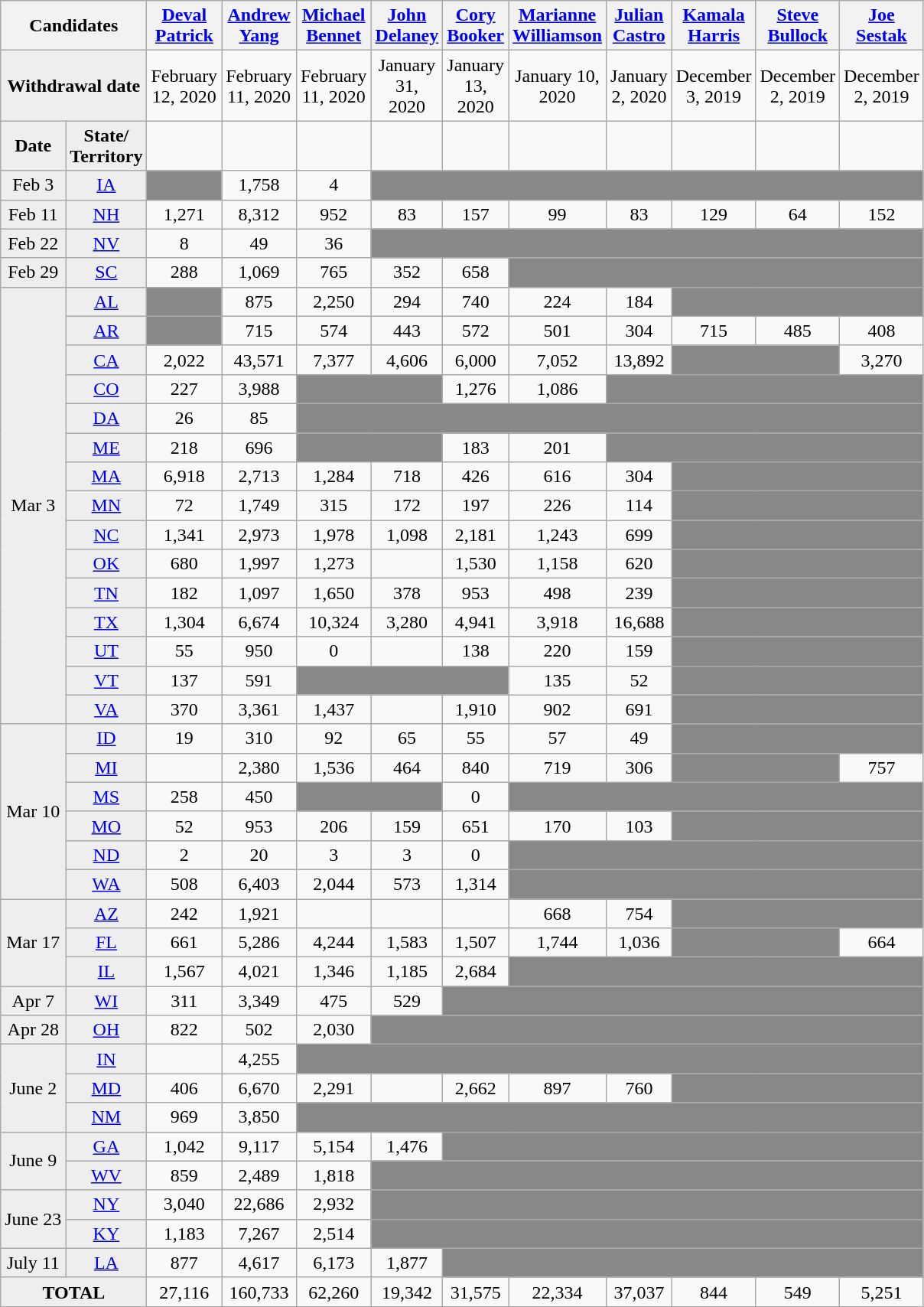<table class="wikitable" style="text-align:center">
<tr>
<th colspan="2"><strong>Candidates</strong></th>
<th scope="col" style="width:3em; text-align:center"><a href='#'>Deval<br>Patrick</a></th>
<th scope="col" style="width:3em; text-align:center"><a href='#'>Andrew<br>Yang</a></th>
<th scope="col" style="width:3em; text-align:center"><a href='#'>Michael<br>Bennet</a></th>
<th scope="col" style="width:3em; text-align:center"><a href='#'>John<br>Delaney</a></th>
<th scope="col" style="width:3em; text-align:center"><a href='#'>Cory<br>Booker</a></th>
<th scope="col" style="width:3em; text-align:center"><a href='#'>Marianne<br>Williamson</a></th>
<th scope="col" style="width:3em; text-align:center"><a href='#'>Julian<br>Castro</a></th>
<th scope="col" style="width:3em; text-align:center"><a href='#'>Kamala<br>Harris</a></th>
<th scope="col" style="width:3em; text-align:center"><a href='#'>Steve<br>Bullock</a></th>
<th scope="col" style="width:3em; text-align:center"><a href='#'>Joe<br>Sestak</a></th>
</tr>
<tr>
<th colspan="2" style="background:#eee; text-align:center;">Withdrawal date</th>
<td>February 12, 2020</td>
<td>February 11, 2020</td>
<td>February 11, 2020</td>
<td> January 31, 2020</td>
<td> January 13, 2020</td>
<td> January 10, 2020</td>
<td> January 2, 2020</td>
<td> December 3, 2019</td>
<td> December 2, 2019</td>
<td> December 2, 2019</td>
</tr>
<tr>
<td style="background:#eee; text-align:center;"><strong>Date</strong></td>
<td style="background:#eee; text-align:center;"><strong>State/<br>Territory</strong></td>
<td></td>
<td></td>
<td></td>
<td></td>
<td></td>
<td></td>
<td></td>
<td></td>
<td></td>
<td></td>
</tr>
<tr>
<td style="background:#eee; text-align:center;">Feb 3</td>
<td style="background:#eee; text-align:center;"><a href='#'>IA</a></td>
<td style="background:#888;"></td>
<td>1,758</td>
<td>4</td>
<td colspan=7 style="background:#888;"></td>
</tr>
<tr>
<td style="background:#eee; text-align:center;">Feb 11</td>
<td style="background:#eee; text-align:center;"><a href='#'>NH</a></td>
<td>1,271</td>
<td>8,312</td>
<td>952</td>
<td>83</td>
<td>157</td>
<td>99</td>
<td>83</td>
<td>129</td>
<td>64</td>
<td>152</td>
</tr>
<tr>
<td style="background:#eee; text-align:center;">Feb 22</td>
<td style="background:#eee; text-align:center;"><a href='#'>NV</a></td>
<td>8</td>
<td>49</td>
<td>36</td>
<td colspan=7 style="background:#888;"></td>
</tr>
<tr>
<td style="background:#eee; text-align:center;">Feb 29</td>
<td style="background:#eee; text-align:center;"><a href='#'>SC</a></td>
<td>288</td>
<td>1,069</td>
<td>765</td>
<td>352</td>
<td>658</td>
<td colspan=5 style="background:#888;"></td>
</tr>
<tr>
<td rowspan="15" style="background:#eee; text-align:center;">Mar 3</td>
<td style="background:#eee; text-align:center;"><a href='#'>AL</a></td>
<td style="background:#888;"></td>
<td>875</td>
<td>2,250</td>
<td>294</td>
<td>740</td>
<td>224</td>
<td>184</td>
<td colspan=3 style="background:#888;"></td>
</tr>
<tr>
<td style="background:#eee; text-align:center;"><a href='#'>AR</a></td>
<td style="background:#888;"></td>
<td>715</td>
<td>574</td>
<td>443</td>
<td>572</td>
<td>501</td>
<td>304</td>
<td>715</td>
<td>485</td>
<td>408</td>
</tr>
<tr>
<td style="background:#eee; text-align:center;"><a href='#'>CA</a></td>
<td>2,022</td>
<td>43,571</td>
<td>7,377</td>
<td>4,606</td>
<td>6,000</td>
<td>7,052</td>
<td>13,892</td>
<td colspan=2 style="background:#888;"></td>
<td>3,270</td>
</tr>
<tr>
<td style="background:#eee; text-align:center;"><a href='#'>CO</a></td>
<td>227</td>
<td>3,988</td>
<td colspan=2 style="background:#888;"></td>
<td>1,276</td>
<td>1,086</td>
<td colspan=4 style="background:#888;"></td>
</tr>
<tr>
<td style="background:#eee; text-align:center;"><a href='#'>DA</a></td>
<td>26</td>
<td>85</td>
<td colspan=8 style="background:#888;"></td>
</tr>
<tr>
<td style="background:#eee; text-align:center;"><a href='#'>ME</a></td>
<td>218</td>
<td>696</td>
<td colspan=2 style="background:#888;"></td>
<td>183</td>
<td>201</td>
<td colspan=4 style="background:#888;"></td>
</tr>
<tr>
<td style="background:#eee; text-align:center;"><a href='#'>MA</a></td>
<td>6,918</td>
<td>2,713</td>
<td>1,284</td>
<td>718</td>
<td>426</td>
<td>616</td>
<td>304</td>
<td colspan=3 style="background:#888;"></td>
</tr>
<tr>
<td style="background:#eee; text-align:center;"><a href='#'>MN</a></td>
<td>72</td>
<td>1,749</td>
<td>315</td>
<td>172</td>
<td>197</td>
<td>226</td>
<td>114</td>
<td colspan=3 style="background:#888;"></td>
</tr>
<tr>
<td style="background:#eee; text-align:center;"><a href='#'>NC</a></td>
<td>1,341</td>
<td>2,973</td>
<td>1,978</td>
<td>1,098</td>
<td>2,181</td>
<td>1,243</td>
<td>699</td>
<td colspan=3 style="background:#888;"></td>
</tr>
<tr>
<td style="background:#eee; text-align:center;"><a href='#'>OK</a></td>
<td>680</td>
<td>1,997</td>
<td>1,273</td>
<td></td>
<td>1,530</td>
<td>1,158</td>
<td>620</td>
<td colspan=3 style="background:#888;"></td>
</tr>
<tr>
<td style="background:#eee; text-align:center;"><a href='#'>TN</a></td>
<td>182</td>
<td>1,097</td>
<td>1,650</td>
<td>378</td>
<td>953</td>
<td>498</td>
<td>239</td>
<td colspan=3 style="background:#888;"></td>
</tr>
<tr>
<td style="background:#eee; text-align:center;"><a href='#'>TX</a></td>
<td>1,304</td>
<td>6,674</td>
<td>10,324</td>
<td>3,280</td>
<td>4,941</td>
<td>3,918</td>
<td>16,688</td>
<td colspan=3 style="background:#888;"></td>
</tr>
<tr>
<td style="background:#eee; text-align:center;"><a href='#'>UT</a></td>
<td>55</td>
<td>950</td>
<td>0</td>
<td></td>
<td>138</td>
<td>220</td>
<td>159</td>
<td colspan=3 style="background:#888;"></td>
</tr>
<tr>
<td style="background:#eee; text-align:center;"><a href='#'>VT</a></td>
<td>137</td>
<td>591</td>
<td colspan=3 style="background:#888;"></td>
<td>135</td>
<td>52</td>
<td colspan=3 style="background:#888;"></td>
</tr>
<tr>
<td style="background:#eee; text-align:center;"><a href='#'>VA</a></td>
<td>370</td>
<td>3,361</td>
<td>1,437</td>
<td></td>
<td>1,910</td>
<td>902</td>
<td>691</td>
<td colspan=3 style="background:#888;"></td>
</tr>
<tr>
<td rowspan="6" style="background:#eee; text-align:center;";>Mar 10</td>
<td style="background:#eee; text-align:center;"><a href='#'>ID</a></td>
<td>19</td>
<td>310</td>
<td>92</td>
<td>65</td>
<td>55</td>
<td>57</td>
<td>49</td>
<td colspan=3 style="background:#888;"></td>
</tr>
<tr>
<td style="background:#eee; text-align:center;"><a href='#'>MI</a></td>
<td></td>
<td>2,380</td>
<td>1,536</td>
<td>464</td>
<td>840</td>
<td>719</td>
<td>306</td>
<td colspan=2 style="background:#888;"></td>
<td>757</td>
</tr>
<tr>
<td style="background:#eee; text-align:center;"><a href='#'>MS</a></td>
<td>258</td>
<td>450</td>
<td colspan=2 style="background:#888;"></td>
<td>0</td>
<td colspan=5 style="background:#888;"></td>
</tr>
<tr>
<td style="background:#eee; text-align:center;"><a href='#'>MO</a></td>
<td>52</td>
<td>953</td>
<td>206</td>
<td>159</td>
<td>651</td>
<td>170</td>
<td>103</td>
<td colspan=3 style="background:#888;"></td>
</tr>
<tr>
<td style="background:#eee; text-align:center;"><a href='#'>ND</a></td>
<td>2</td>
<td>20</td>
<td>3</td>
<td>3</td>
<td>0</td>
<td colspan=5 style="background:#888;"></td>
</tr>
<tr>
<td style="background:#eee; text-align:center;"><a href='#'>WA</a></td>
<td>508</td>
<td>6,403</td>
<td>2,044</td>
<td>573</td>
<td>1,314</td>
<td colspan=5 style="background:#888;"></td>
</tr>
<tr>
<td rowspan="3" style="background:#eee; text-align:center;">Mar 17</td>
<td style="background:#eee; text-align:center;"><a href='#'>AZ</a></td>
<td>242</td>
<td>1,921</td>
<td></td>
<td></td>
<td></td>
<td>668</td>
<td> 754</td>
<td colspan=3 style="background:#888;"></td>
</tr>
<tr>
<td style="background:#eee; text-align:center;"><a href='#'>FL</a></td>
<td>661</td>
<td>5,286</td>
<td>4,244</td>
<td>1,583</td>
<td>1,507</td>
<td>1,744</td>
<td>1,036</td>
<td colspan=2 style="background:#888;"></td>
<td>664</td>
</tr>
<tr>
<td style="background:#eee; text-align:center;"><a href='#'>IL</a></td>
<td>1,567</td>
<td>4,021</td>
<td>1,346</td>
<td>1,185</td>
<td>2,684</td>
<td colspan=5 style="background:#888;"></td>
</tr>
<tr>
<td rowspan="1" style="background:#eee; text-align:center;">Apr 7</td>
<td style="background:#eee; text-align:center;"><a href='#'>WI</a></td>
<td>311</td>
<td>3,349</td>
<td>475</td>
<td>529</td>
<td colspan=6 style="background:#888;"></td>
</tr>
<tr>
<td rowspan="1" style="background:#eee; text-align:center;">Apr 28</td>
<td style="background:#eee; text-align:center;"><a href='#'>OH</a></td>
<td> 822</td>
<td>502</td>
<td> 2,030</td>
<td colspan=7 style="background:#888;"></td>
</tr>
<tr>
<td rowspan="3" style="background:#eee; text-align:center;">June 2</td>
<td style="background:#eee; text-align:center;"><a href='#'>IN</a></td>
<td></td>
<td>4,255</td>
<td colspan=8 style="background:#888;"></td>
</tr>
<tr>
<td style="background:#eee; text-align:center;"><a href='#'>MD</a></td>
<td>406</td>
<td>6,670</td>
<td>2,291</td>
<td></td>
<td>2,662</td>
<td>897</td>
<td>760</td>
<td colspan=3 style="background:#888;"></td>
</tr>
<tr>
<td style="background:#eee; text-align:center;"><a href='#'>NM</a></td>
<td>969</td>
<td>3,850</td>
<td colspan=8 style="background:#888;"></td>
</tr>
<tr>
<td rowspan="2" style="background:#eee; text-align:center;">June 9</td>
<td style="background:#eee; text-align:center;"><a href='#'>GA</a></td>
<td>1,042</td>
<td>9,117</td>
<td>5,154</td>
<td>1,476</td>
<td colspan=6 style="background:#888;"></td>
</tr>
<tr>
<td style="background:#eee; text-align:center;"><a href='#'>WV</a></td>
<td>859</td>
<td>2,489</td>
<td>1,818</td>
<td colspan=7 style="background:#888;"></td>
</tr>
<tr>
<td rowspan="2" style="background:#eee; text-align:center;">June 23</td>
<td style="background:#eee; text-align:center;"><a href='#'>NY</a></td>
<td>3,040</td>
<td>22,686</td>
<td>2,932</td>
<td colspan=7 style="background:#888;"></td>
</tr>
<tr>
<td style="background:#eee; text-align:center;"><a href='#'>KY</a></td>
<td>1,183</td>
<td>7,267</td>
<td>2,514</td>
<td colspan=7 style="background:#888;"></td>
</tr>
<tr>
<td style="background:#eee; text-align:center;">July 11</td>
<td style="background:#eee; text-align:center;"><a href='#'>LA</a></td>
<td>877</td>
<td>4,617</td>
<td>6,173</td>
<td>1,877</td>
<td colspan=6 style="background:#888;"></td>
</tr>
<tr>
<th colspan="2" style="background:#eee; text-align:center;">TOTAL</th>
<td>27,116</td>
<td>160,733</td>
<td>62,260</td>
<td>19,342</td>
<td>31,575</td>
<td>22,334</td>
<td>37,037</td>
<td>844</td>
<td>549</td>
<td>5,251</td>
</tr>
<tr>
</tr>
</table>
